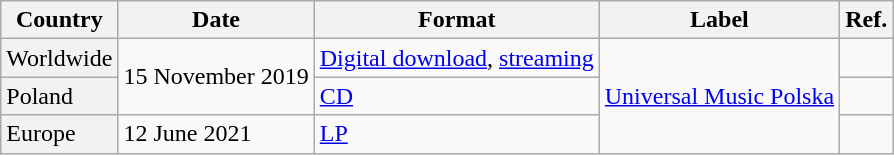<table class="wikitable">
<tr>
<th>Country</th>
<th>Date</th>
<th>Format</th>
<th>Label</th>
<th>Ref.</th>
</tr>
<tr>
<td bgcolor="#f2f2f2" align="left">Worldwide</td>
<td rowspan="2">15 November 2019</td>
<td><a href='#'>Digital download</a>, <a href='#'>streaming</a></td>
<td rowspan="3"><a href='#'>Universal Music Polska</a></td>
<td></td>
</tr>
<tr>
<td bgcolor="#f2f2f2" align="left">Poland</td>
<td><a href='#'>CD</a></td>
<td></td>
</tr>
<tr>
<td bgcolor="#f2f2f2" align="left">Europe</td>
<td>12 June 2021</td>
<td><a href='#'>LP</a></td>
<td></td>
</tr>
</table>
